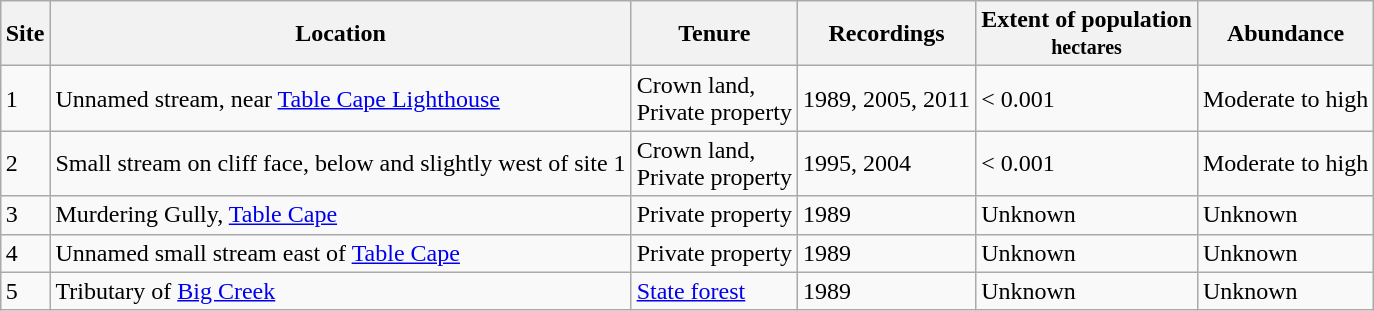<table class="wikitable" style="margin-left: auto; margin-right: auto; border: none;">
<tr>
<th>Site</th>
<th>Location</th>
<th>Tenure</th>
<th>Recordings</th>
<th>Extent of population<br><small>hectares</small></th>
<th>Abundance</th>
</tr>
<tr>
<td>1</td>
<td>Unnamed stream, near <a href='#'>Table Cape Lighthouse</a></td>
<td>Crown land,<br>Private property</td>
<td>1989, 2005, 2011</td>
<td>< 0.001</td>
<td>Moderate to high</td>
</tr>
<tr>
<td>2</td>
<td>Small stream on cliff face, below and slightly west of site 1</td>
<td>Crown land,<br>Private property</td>
<td>1995, 2004</td>
<td>< 0.001</td>
<td>Moderate to high</td>
</tr>
<tr>
<td>3</td>
<td>Murdering Gully, <a href='#'>Table Cape</a></td>
<td>Private property</td>
<td>1989</td>
<td>Unknown</td>
<td>Unknown</td>
</tr>
<tr>
<td>4</td>
<td>Unnamed small stream east of <a href='#'>Table Cape</a></td>
<td>Private property</td>
<td>1989</td>
<td>Unknown</td>
<td>Unknown</td>
</tr>
<tr>
<td>5</td>
<td>Tributary of  <a href='#'>Big Creek</a></td>
<td><a href='#'>State forest</a></td>
<td>1989</td>
<td>Unknown</td>
<td>Unknown</td>
</tr>
</table>
